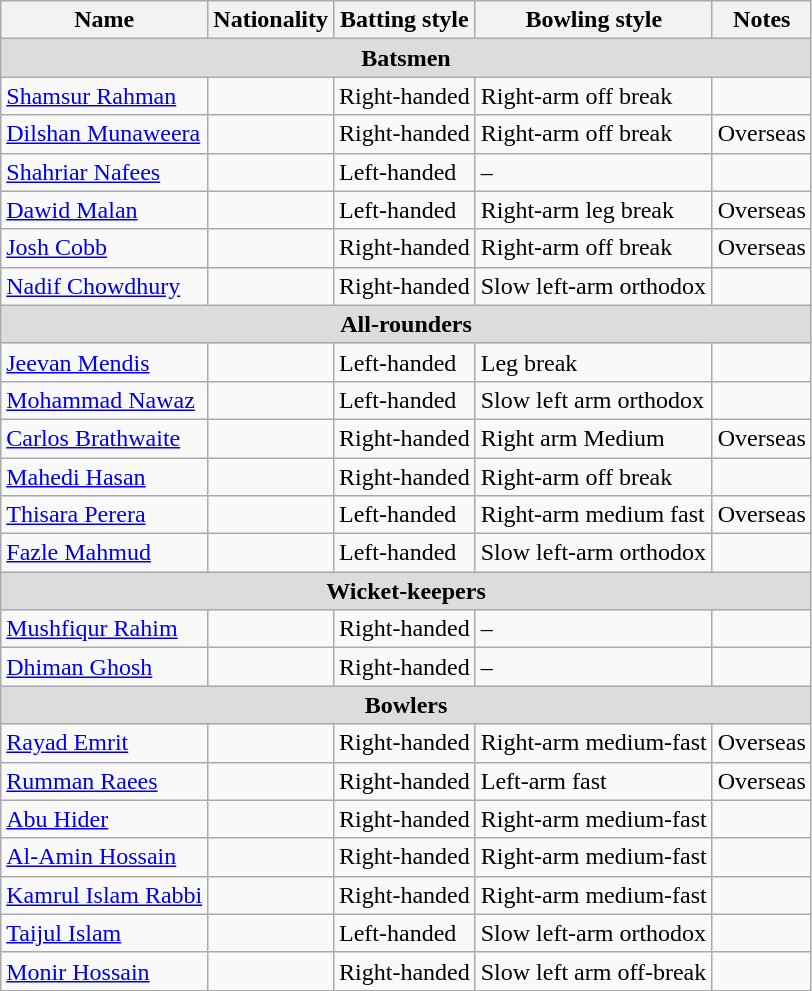<table class="wikitable">
<tr>
<th>Name</th>
<th>Nationality</th>
<th>Batting style</th>
<th>Bowling style</th>
<th>Notes</th>
</tr>
<tr>
<th colspan="7"  style="background:#dcdcdc; text-align:center;">Batsmen</th>
</tr>
<tr>
<td><a href='#'>Shamsur Rahman</a></td>
<td></td>
<td>Right-handed</td>
<td>Right-arm off break</td>
<td></td>
</tr>
<tr>
<td><a href='#'>Dilshan Munaweera</a></td>
<td></td>
<td>Right-handed</td>
<td>Right-arm off break</td>
<td>Overseas</td>
</tr>
<tr>
<td><a href='#'>Shahriar Nafees</a></td>
<td></td>
<td>Left-handed</td>
<td>–</td>
<td></td>
</tr>
<tr>
<td><a href='#'>Dawid Malan</a></td>
<td></td>
<td>Left-handed</td>
<td>Right-arm leg break</td>
<td>Overseas</td>
</tr>
<tr>
<td><a href='#'>Josh Cobb</a></td>
<td></td>
<td>Right-handed</td>
<td>Right-arm off break</td>
<td>Overseas</td>
</tr>
<tr>
<td><a href='#'>Nadif Chowdhury</a></td>
<td></td>
<td>Right-handed</td>
<td>Slow left-arm orthodox</td>
<td></td>
</tr>
<tr>
<th colspan="7"  style="background:#dcdcdc; text-align:center;">All-rounders</th>
</tr>
<tr>
<td><a href='#'>Jeevan Mendis</a></td>
<td></td>
<td>Left-handed</td>
<td>Leg break</td>
<td></td>
</tr>
<tr>
<td><a href='#'>Mohammad Nawaz</a></td>
<td></td>
<td>Left-handed</td>
<td>Slow left arm orthodox</td>
<td></td>
</tr>
<tr>
<td><a href='#'>Carlos Brathwaite</a></td>
<td></td>
<td>Right-handed</td>
<td>Right arm Medium</td>
<td>Overseas</td>
</tr>
<tr>
<td><a href='#'>Mahedi Hasan</a></td>
<td></td>
<td>Right-handed</td>
<td>Right-arm off break</td>
<td></td>
</tr>
<tr>
<td><a href='#'>Thisara Perera</a></td>
<td></td>
<td>Left-handed</td>
<td>Right-arm medium fast</td>
<td>Overseas</td>
</tr>
<tr>
<td><a href='#'>Fazle Mahmud</a></td>
<td></td>
<td>Left-handed</td>
<td>Slow left-arm orthodox</td>
<td></td>
</tr>
<tr>
<th colspan="7"  style="background:#dcdcdc; text-align:center;">Wicket-keepers</th>
</tr>
<tr>
<td><a href='#'>Mushfiqur Rahim</a></td>
<td></td>
<td>Right-handed</td>
<td>–</td>
<td></td>
</tr>
<tr>
<td><a href='#'>Dhiman Ghosh</a></td>
<td></td>
<td>Right-handed</td>
<td>–</td>
<td></td>
</tr>
<tr>
<th colspan="7"  style="background:#dcdcdc; text-align:center;">Bowlers</th>
</tr>
<tr>
<td><a href='#'>Rayad Emrit</a></td>
<td></td>
<td>Right-handed</td>
<td>Right-arm medium-fast</td>
<td>Overseas</td>
</tr>
<tr>
<td><a href='#'>Rumman Raees</a></td>
<td></td>
<td>Right-handed</td>
<td>Left-arm fast</td>
<td>Overseas</td>
</tr>
<tr>
<td><a href='#'>Abu Hider</a></td>
<td></td>
<td>Right-handed</td>
<td>Right-arm medium-fast</td>
<td></td>
</tr>
<tr>
<td><a href='#'>Al-Amin Hossain</a></td>
<td></td>
<td>Right-handed</td>
<td>Right-arm medium-fast</td>
<td></td>
</tr>
<tr>
<td><a href='#'>Kamrul Islam Rabbi</a></td>
<td></td>
<td>Right-handed</td>
<td>Right-arm medium-fast</td>
<td></td>
</tr>
<tr>
<td><a href='#'>Taijul Islam</a></td>
<td></td>
<td>Left-handed</td>
<td>Slow left-arm orthodox</td>
<td></td>
</tr>
<tr>
<td><a href='#'>Monir Hossain</a></td>
<td></td>
<td>Right-handed</td>
<td>Slow left arm off-break</td>
<td></td>
</tr>
</table>
